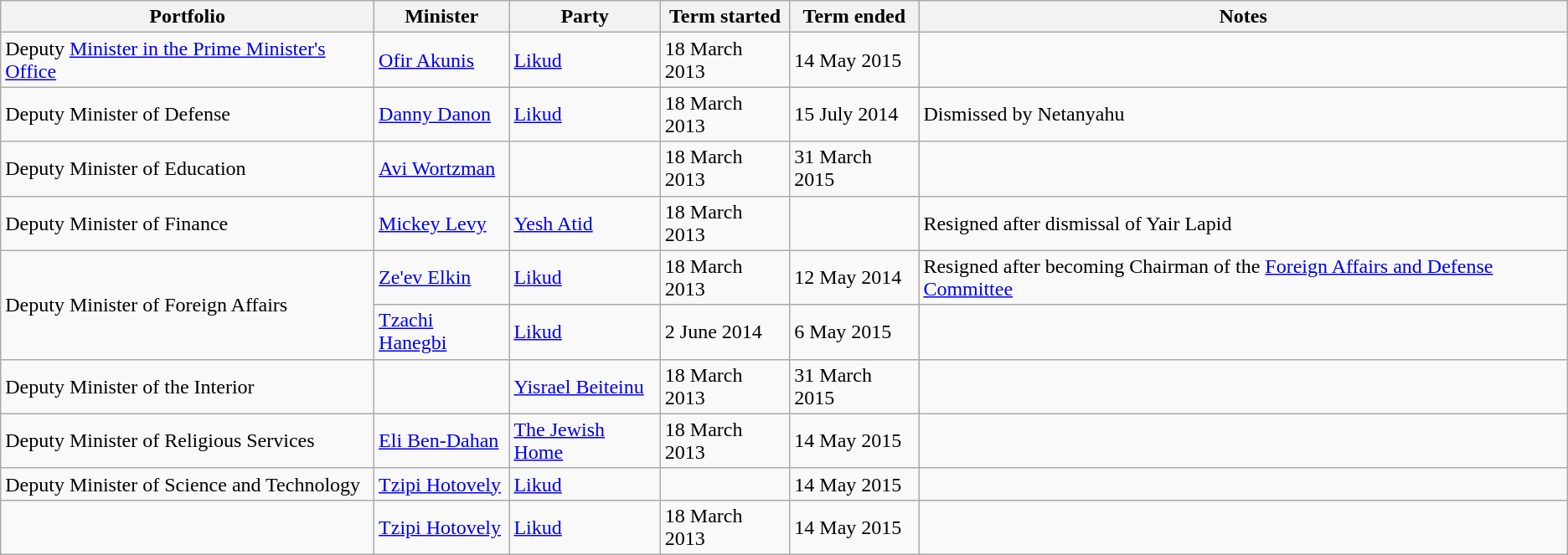<table class=wikitable>
<tr>
<th>Portfolio</th>
<th>Minister</th>
<th>Party</th>
<th>Term started</th>
<th>Term ended</th>
<th>Notes</th>
</tr>
<tr>
<td>Deputy <a href='#'>Minister in the Prime Minister's Office</a></td>
<td><a href='#'>Ofir Akunis</a></td>
<td><a href='#'>Likud</a></td>
<td>18 March 2013</td>
<td>14 May 2015</td>
<td></td>
</tr>
<tr>
<td>Deputy Minister of Defense</td>
<td><a href='#'>Danny Danon</a></td>
<td><a href='#'>Likud</a></td>
<td>18 March 2013</td>
<td>15 July 2014</td>
<td>Dismissed by Netanyahu</td>
</tr>
<tr>
<td>Deputy Minister of Education</td>
<td><a href='#'>Avi Wortzman</a></td>
<td></td>
<td>18 March 2013</td>
<td>31 March 2015</td>
<td></td>
</tr>
<tr>
<td>Deputy Minister of Finance</td>
<td><a href='#'>Mickey Levy</a></td>
<td><a href='#'>Yesh Atid</a></td>
<td>18 March 2013</td>
<td></td>
<td>Resigned after dismissal of Yair Lapid</td>
</tr>
<tr>
<td rowspan=2>Deputy Minister of Foreign Affairs</td>
<td><a href='#'>Ze'ev Elkin</a></td>
<td><a href='#'>Likud</a></td>
<td>18 March 2013</td>
<td>12 May 2014</td>
<td>Resigned after becoming Chairman of the <a href='#'>Foreign Affairs and Defense Committee</a></td>
</tr>
<tr>
<td><a href='#'>Tzachi Hanegbi</a></td>
<td><a href='#'>Likud</a></td>
<td>2 June 2014</td>
<td>6 May 2015</td>
<td></td>
</tr>
<tr>
<td>Deputy Minister of the Interior</td>
<td></td>
<td><a href='#'>Yisrael Beiteinu</a></td>
<td>18 March 2013</td>
<td>31 March 2015</td>
<td></td>
</tr>
<tr>
<td>Deputy Minister of Religious Services</td>
<td><a href='#'>Eli Ben-Dahan</a></td>
<td><a href='#'>The Jewish Home</a></td>
<td>18 March 2013</td>
<td>14 May 2015</td>
<td></td>
</tr>
<tr>
<td>Deputy Minister of Science and Technology</td>
<td><a href='#'>Tzipi Hotovely</a></td>
<td><a href='#'>Likud</a></td>
<td></td>
<td>14 May 2015</td>
<td></td>
</tr>
<tr>
<td></td>
<td><a href='#'>Tzipi Hotovely</a></td>
<td><a href='#'>Likud</a></td>
<td>18 March 2013</td>
<td>14 May 2015</td>
<td></td>
</tr>
</table>
